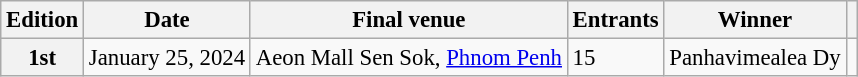<table class="wikitable defaultcenter col2left col3left col5left" style="font-size:95%;">
<tr>
<th>Edition</th>
<th>Date</th>
<th>Final venue</th>
<th>Entrants</th>
<th>Winner</th>
<th></th>
</tr>
<tr>
<th>1st</th>
<td>January 25, 2024</td>
<td>Aeon Mall Sen Sok, <a href='#'>Phnom Penh</a></td>
<td>15</td>
<td>Panhavimealea Dy</td>
<td></td>
</tr>
</table>
